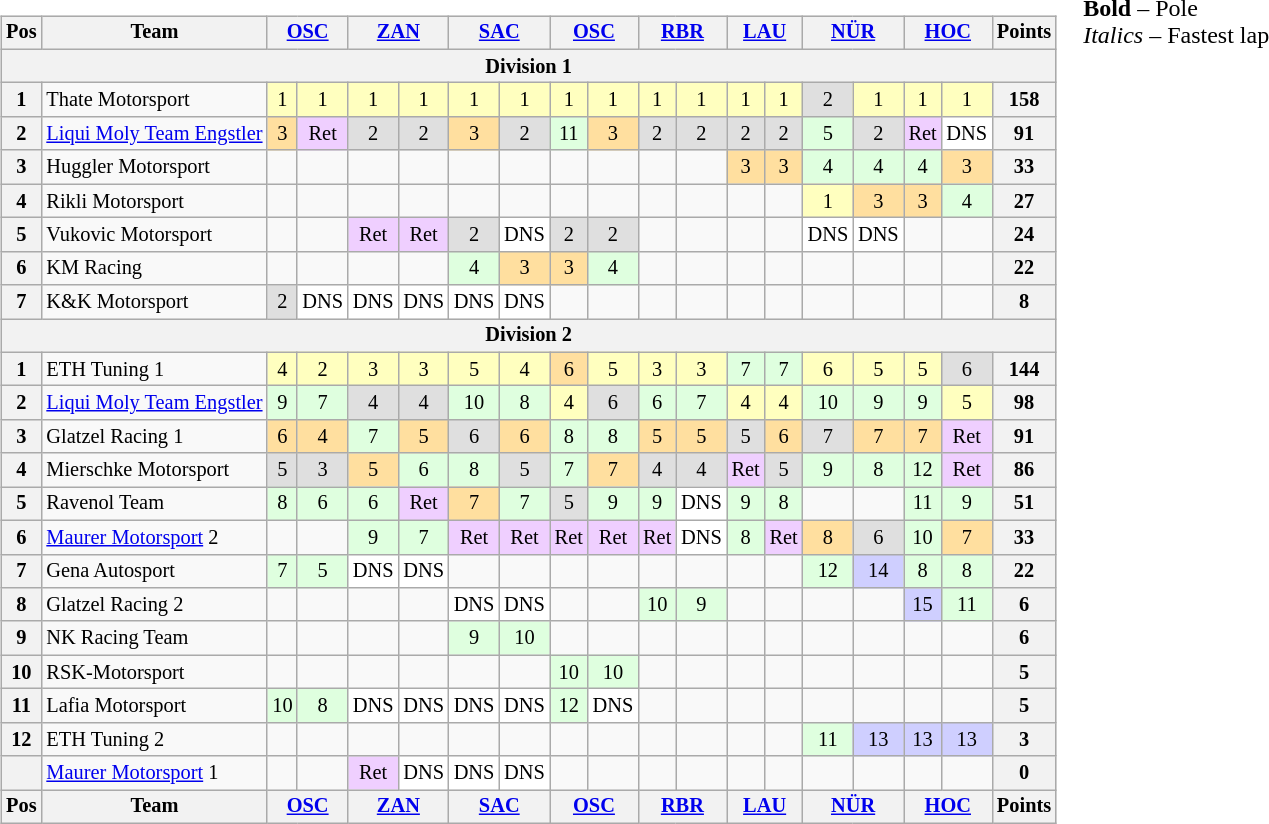<table>
<tr>
<td><br><table class="wikitable" style="font-size:85%; text-align:center">
<tr style="background:#f9f9f9" valign="top">
<th valign="middle">Pos</th>
<th valign="middle">Team</th>
<th colspan=2><a href='#'>OSC</a><br></th>
<th colspan=2><a href='#'>ZAN</a><br></th>
<th colspan=2><a href='#'>SAC</a><br></th>
<th colspan=2><a href='#'>OSC</a><br></th>
<th colspan=2><a href='#'>RBR</a><br></th>
<th colspan=2><a href='#'>LAU</a><br></th>
<th colspan=2><a href='#'>NÜR</a><br></th>
<th colspan=2><a href='#'>HOC</a><br></th>
<th valign="middle">Points</th>
</tr>
<tr>
<th colspan=19>Division 1</th>
</tr>
<tr>
<th>1</th>
<td align="left"> Thate Motorsport</td>
<td style="background:#FFFFBF;">1</td>
<td style="background:#FFFFBF;">1</td>
<td style="background:#FFFFBF;">1</td>
<td style="background:#FFFFBF;">1</td>
<td style="background:#FFFFBF;">1</td>
<td style="background:#FFFFBF;">1</td>
<td style="background:#FFFFBF;">1</td>
<td style="background:#FFFFBF;">1</td>
<td style="background:#FFFFBF;">1</td>
<td style="background:#FFFFBF;">1</td>
<td style="background:#FFFFBF;">1</td>
<td style="background:#FFFFBF;">1</td>
<td style="background:#DFDFDF;">2</td>
<td style="background:#FFFFBF;">1</td>
<td style="background:#FFFFBF;">1</td>
<td style="background:#FFFFBF;">1</td>
<th>158</th>
</tr>
<tr>
<th>2</th>
<td align="left"> <a href='#'>Liqui Moly Team Engstler</a></td>
<td style="background:#FFDF9F;">3</td>
<td style="background:#EFCFFF;">Ret</td>
<td style="background:#DFDFDF;">2</td>
<td style="background:#DFDFDF;">2</td>
<td style="background:#FFDF9F;">3</td>
<td style="background:#DFDFDF;">2</td>
<td style="background:#DFFFDF;">11</td>
<td style="background:#FFDF9F;">3</td>
<td style="background:#DFDFDF;">2</td>
<td style="background:#DFDFDF;">2</td>
<td style="background:#DFDFDF;">2</td>
<td style="background:#DFDFDF;">2</td>
<td style="background:#DFFFDF;">5</td>
<td style="background:#DFDFDF;">2</td>
<td style="background:#EFCFFF;">Ret</td>
<td style="background:#FFFFFF;">DNS</td>
<th>91</th>
</tr>
<tr>
<th>3</th>
<td align="left"> Huggler Motorsport</td>
<td></td>
<td></td>
<td></td>
<td></td>
<td></td>
<td></td>
<td></td>
<td></td>
<td></td>
<td></td>
<td style="background:#FFDF9F;">3</td>
<td style="background:#FFDF9F;">3</td>
<td style="background:#DFFFDF;">4</td>
<td style="background:#DFFFDF;">4</td>
<td style="background:#DFFFDF;">4</td>
<td style="background:#FFDF9F;">3</td>
<th>33</th>
</tr>
<tr>
<th>4</th>
<td align="left"> Rikli Motorsport</td>
<td></td>
<td></td>
<td></td>
<td></td>
<td></td>
<td></td>
<td></td>
<td></td>
<td></td>
<td></td>
<td></td>
<td></td>
<td style="background:#FFFFBF;">1</td>
<td style="background:#FFDF9F;">3</td>
<td style="background:#FFDF9F;">3</td>
<td style="background:#DFFFDF;">4</td>
<th>27</th>
</tr>
<tr>
<th>5</th>
<td align="left"> Vukovic Motorsport</td>
<td></td>
<td></td>
<td style="background:#EFCFFF;">Ret</td>
<td style="background:#EFCFFF;">Ret</td>
<td style="background:#DFDFDF;">2</td>
<td style="background:#FFFFFF;">DNS</td>
<td style="background:#DFDFDF;">2</td>
<td style="background:#DFDFDF;">2</td>
<td></td>
<td></td>
<td></td>
<td></td>
<td style="background:#FFFFFF;">DNS</td>
<td style="background:#FFFFFF;">DNS</td>
<td></td>
<td></td>
<th>24</th>
</tr>
<tr>
<th>6</th>
<td align="left"> KM Racing</td>
<td></td>
<td></td>
<td></td>
<td></td>
<td style="background:#DFFFDF;">4</td>
<td style="background:#FFDF9F;">3</td>
<td style="background:#FFDF9F;">3</td>
<td style="background:#DFFFDF;">4</td>
<td></td>
<td></td>
<td></td>
<td></td>
<td></td>
<td></td>
<td></td>
<td></td>
<th>22</th>
</tr>
<tr>
<th>7</th>
<td align="left"> K&K Motorsport</td>
<td style="background:#DFDFDF;">2</td>
<td style="background:#FFFFFF;">DNS</td>
<td style="background:#FFFFFF;">DNS</td>
<td style="background:#FFFFFF;">DNS</td>
<td style="background:#FFFFFF;">DNS</td>
<td style="background:#FFFFFF;">DNS</td>
<td></td>
<td></td>
<td></td>
<td></td>
<td></td>
<td></td>
<td></td>
<td></td>
<td></td>
<td></td>
<th>8</th>
</tr>
<tr>
<th colspan=19>Division 2</th>
</tr>
<tr>
<th>1</th>
<td align="left"> ETH Tuning 1</td>
<td style="background:#FFFFBF;">4</td>
<td style="background:#FFFFBF;">2</td>
<td style="background:#FFFFBF;">3</td>
<td style="background:#FFFFBF;">3</td>
<td style="background:#FFFFBF;">5</td>
<td style="background:#FFFFBF;">4</td>
<td style="background:#FFDF9F;">6</td>
<td style="background:#FFFFBF;">5</td>
<td style="background:#FFFFBF;">3</td>
<td style="background:#FFFFBF;">3</td>
<td style="background:#DFFFDF;">7</td>
<td style="background:#DFFFDF;">7</td>
<td style="background:#FFFFBF;">6</td>
<td style="background:#FFFFBF;">5</td>
<td style="background:#FFFFBF;">5</td>
<td style="background:#DFDFDF;">6</td>
<th>144</th>
</tr>
<tr>
<th>2</th>
<td align="left"> <a href='#'>Liqui Moly Team Engstler</a></td>
<td style="background:#DFFFDF;">9</td>
<td style="background:#DFFFDF;">7</td>
<td style="background:#DFDFDF;">4</td>
<td style="background:#DFDFDF;">4</td>
<td style="background:#DFFFDF;">10</td>
<td style="background:#DFFFDF;">8</td>
<td style="background:#FFFFBF;">4</td>
<td style="background:#DFDFDF;">6</td>
<td style="background:#DFFFDF;">6</td>
<td style="background:#DFFFDF;">7</td>
<td style="background:#FFFFBF;">4</td>
<td style="background:#FFFFBF;">4</td>
<td style="background:#DFFFDF;">10</td>
<td style="background:#DFFFDF;">9</td>
<td style="background:#DFFFDF;">9</td>
<td style="background:#FFFFBF;">5</td>
<th>98</th>
</tr>
<tr>
<th>3</th>
<td align="left"> Glatzel Racing 1</td>
<td style="background:#FFDF9F;">6</td>
<td style="background:#FFDF9F;">4</td>
<td style="background:#DFFFDF;">7</td>
<td style="background:#FFDF9F;">5</td>
<td style="background:#DFDFDF;">6</td>
<td style="background:#FFDF9F;">6</td>
<td style="background:#DFFFDF;">8</td>
<td style="background:#DFFFDF;">8</td>
<td style="background:#FFDF9F;">5</td>
<td style="background:#FFDF9F;">5</td>
<td style="background:#DFDFDF;">5</td>
<td style="background:#FFDF9F;">6</td>
<td style="background:#DFDFDF;">7</td>
<td style="background:#FFDF9F;">7</td>
<td style="background:#FFDF9F;">7</td>
<td style="background:#EFCFFF;">Ret</td>
<th>91</th>
</tr>
<tr>
<th>4</th>
<td align="left"> Mierschke Motorsport</td>
<td style="background:#DFDFDF;">5</td>
<td style="background:#DFDFDF;">3</td>
<td style="background:#FFDF9F;">5</td>
<td style="background:#DFFFDF;">6</td>
<td style="background:#DFFFDF;">8</td>
<td style="background:#DFDFDF;">5</td>
<td style="background:#DFFFDF;">7</td>
<td style="background:#FFDF9F;">7</td>
<td style="background:#DFDFDF;">4</td>
<td style="background:#DFDFDF;">4</td>
<td style="background:#EFCFFF;">Ret</td>
<td style="background:#DFDFDF;">5</td>
<td style="background:#DFFFDF;">9</td>
<td style="background:#DFFFDF;">8</td>
<td style="background:#DFFFDF;">12</td>
<td style="background:#EFCFFF;">Ret</td>
<th>86</th>
</tr>
<tr>
<th>5</th>
<td align="left"> Ravenol Team</td>
<td style="background:#DFFFDF;">8</td>
<td style="background:#DFFFDF;">6</td>
<td style="background:#DFFFDF;">6</td>
<td style="background:#EFCFFF;">Ret</td>
<td style="background:#FFDF9F;">7</td>
<td style="background:#DFFFDF;">7</td>
<td style="background:#DFDFDF;">5</td>
<td style="background:#DFFFDF;">9</td>
<td style="background:#DFFFDF;">9</td>
<td style="background:#FFFFFF;">DNS</td>
<td style="background:#DFFFDF;">9</td>
<td style="background:#DFFFDF;">8</td>
<td></td>
<td></td>
<td style="background:#DFFFDF;">11</td>
<td style="background:#DFFFDF;">9</td>
<th>51</th>
</tr>
<tr>
<th>6</th>
<td align="left"> <a href='#'>Maurer Motorsport</a> 2</td>
<td></td>
<td></td>
<td style="background:#DFFFDF;">9</td>
<td style="background:#DFFFDF;">7</td>
<td style="background:#EFCFFF;">Ret</td>
<td style="background:#EFCFFF;">Ret</td>
<td style="background:#EFCFFF;">Ret</td>
<td style="background:#EFCFFF;">Ret</td>
<td style="background:#EFCFFF;">Ret</td>
<td style="background:#FFFFFF;">DNS</td>
<td style="background:#DFFFDF;">8</td>
<td style="background:#EFCFFF;">Ret</td>
<td style="background:#FFDF9F;">8</td>
<td style="background:#DFDFDF;">6</td>
<td style="background:#DFFFDF;">10</td>
<td style="background:#FFDF9F;">7</td>
<th>33</th>
</tr>
<tr>
<th>7</th>
<td align="left"> Gena Autosport</td>
<td style="background:#DFFFDF;">7</td>
<td style="background:#DFFFDF;">5</td>
<td style="background:#FFFFFF;">DNS</td>
<td style="background:#FFFFFF;">DNS</td>
<td></td>
<td></td>
<td></td>
<td></td>
<td></td>
<td></td>
<td></td>
<td></td>
<td style="background:#DFFFDF;">12</td>
<td style="background:#CFCFFF;">14</td>
<td style="background:#DFFFDF;">8</td>
<td style="background:#DFFFDF;">8</td>
<th>22</th>
</tr>
<tr>
<th>8</th>
<td align="left"> Glatzel Racing 2</td>
<td></td>
<td></td>
<td></td>
<td></td>
<td style="background:#FFFFFF;">DNS</td>
<td style="background:#FFFFFF;">DNS</td>
<td></td>
<td></td>
<td style="background:#DFFFDF;">10</td>
<td style="background:#DFFFDF;">9</td>
<td></td>
<td></td>
<td></td>
<td></td>
<td style="background:#CFCFFF;">15</td>
<td style="background:#DFFFDF;">11</td>
<th>6</th>
</tr>
<tr>
<th>9</th>
<td align="left"> NK Racing Team</td>
<td></td>
<td></td>
<td></td>
<td></td>
<td style="background:#DFFFDF;">9</td>
<td style="background:#DFFFDF;">10</td>
<td></td>
<td></td>
<td></td>
<td></td>
<td></td>
<td></td>
<td></td>
<td></td>
<td></td>
<td></td>
<th>6</th>
</tr>
<tr>
<th>10</th>
<td align="left"> RSK-Motorsport</td>
<td></td>
<td></td>
<td></td>
<td></td>
<td></td>
<td></td>
<td style="background:#DFFFDF;">10</td>
<td style="background:#DFFFDF;">10</td>
<td></td>
<td></td>
<td></td>
<td></td>
<td></td>
<td></td>
<td></td>
<td></td>
<th>5</th>
</tr>
<tr>
<th>11</th>
<td align="left"> Lafia Motorsport</td>
<td style="background:#DFFFDF;">10</td>
<td style="background:#DFFFDF;">8</td>
<td style="background:#FFFFFF;">DNS</td>
<td style="background:#FFFFFF;">DNS</td>
<td style="background:#FFFFFF;">DNS</td>
<td style="background:#FFFFFF;">DNS</td>
<td style="background:#DFFFDF;">12</td>
<td style="background:#FFFFFF;">DNS</td>
<td></td>
<td></td>
<td></td>
<td></td>
<td></td>
<td></td>
<td></td>
<td></td>
<th>5</th>
</tr>
<tr>
<th>12</th>
<td align="left"> ETH Tuning 2</td>
<td></td>
<td></td>
<td></td>
<td></td>
<td></td>
<td></td>
<td></td>
<td></td>
<td></td>
<td></td>
<td></td>
<td></td>
<td style="background:#DFFFDF;">11</td>
<td style="background:#CFCFFF;">13</td>
<td style="background:#CFCFFF;">13</td>
<td style="background:#CFCFFF;">13</td>
<th>3</th>
</tr>
<tr>
<th></th>
<td align="left"> <a href='#'>Maurer Motorsport</a> 1</td>
<td></td>
<td></td>
<td style="background:#EFCFFF;">Ret</td>
<td style="background:#FFFFFF;">DNS</td>
<td style="background:#FFFFFF;">DNS</td>
<td style="background:#FFFFFF;">DNS</td>
<td></td>
<td></td>
<td></td>
<td></td>
<td></td>
<td></td>
<td></td>
<td></td>
<td></td>
<td></td>
<th>0</th>
</tr>
<tr>
<th valign="middle">Pos</th>
<th valign="middle">Team</th>
<th colspan=2><a href='#'>OSC</a><br></th>
<th colspan=2><a href='#'>ZAN</a><br></th>
<th colspan=2><a href='#'>SAC</a><br></th>
<th colspan=2><a href='#'>OSC</a><br></th>
<th colspan=2><a href='#'>RBR</a><br></th>
<th colspan=2><a href='#'>LAU</a><br></th>
<th colspan=2><a href='#'>NÜR</a><br></th>
<th colspan=2><a href='#'>HOC</a><br></th>
<th valign="middle">Points</th>
</tr>
</table>
</td>
<td valign="top"><br>
<span><strong>Bold</strong> – Pole<br>
<em>Italics</em> – Fastest lap</span></td>
</tr>
</table>
